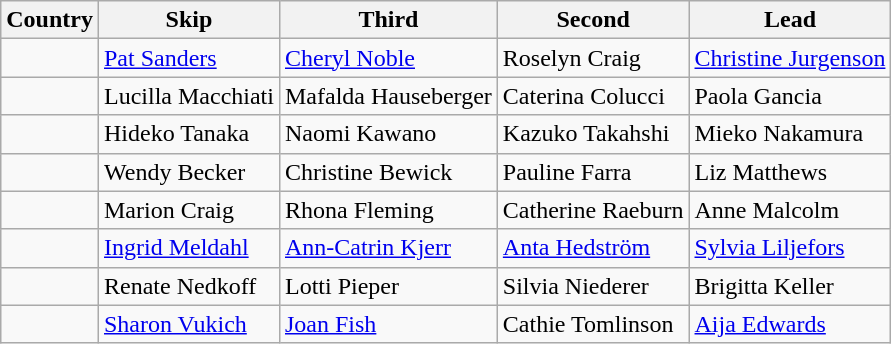<table class="wikitable">
<tr>
<th>Country</th>
<th>Skip</th>
<th>Third</th>
<th>Second</th>
<th>Lead</th>
</tr>
<tr>
<td></td>
<td><a href='#'>Pat Sanders</a></td>
<td><a href='#'>Cheryl Noble</a></td>
<td>Roselyn Craig</td>
<td><a href='#'>Christine Jurgenson</a></td>
</tr>
<tr>
<td></td>
<td>Lucilla Macchiati</td>
<td>Mafalda Hauseberger</td>
<td>Caterina Colucci</td>
<td>Paola Gancia</td>
</tr>
<tr>
<td></td>
<td>Hideko Tanaka</td>
<td>Naomi Kawano</td>
<td>Kazuko Takahshi</td>
<td>Mieko Nakamura</td>
</tr>
<tr>
<td></td>
<td>Wendy Becker</td>
<td>Christine Bewick</td>
<td>Pauline Farra</td>
<td>Liz Matthews</td>
</tr>
<tr>
<td></td>
<td>Marion Craig</td>
<td>Rhona Fleming</td>
<td>Catherine Raeburn</td>
<td>Anne Malcolm</td>
</tr>
<tr>
<td></td>
<td><a href='#'>Ingrid Meldahl</a></td>
<td><a href='#'>Ann-Catrin Kjerr</a></td>
<td><a href='#'>Anta Hedström</a></td>
<td><a href='#'>Sylvia Liljefors</a></td>
</tr>
<tr>
<td></td>
<td>Renate Nedkoff</td>
<td>Lotti Pieper</td>
<td>Silvia Niederer</td>
<td>Brigitta Keller</td>
</tr>
<tr>
<td></td>
<td><a href='#'>Sharon Vukich</a></td>
<td><a href='#'>Joan Fish</a></td>
<td>Cathie Tomlinson</td>
<td><a href='#'>Aija Edwards</a></td>
</tr>
</table>
